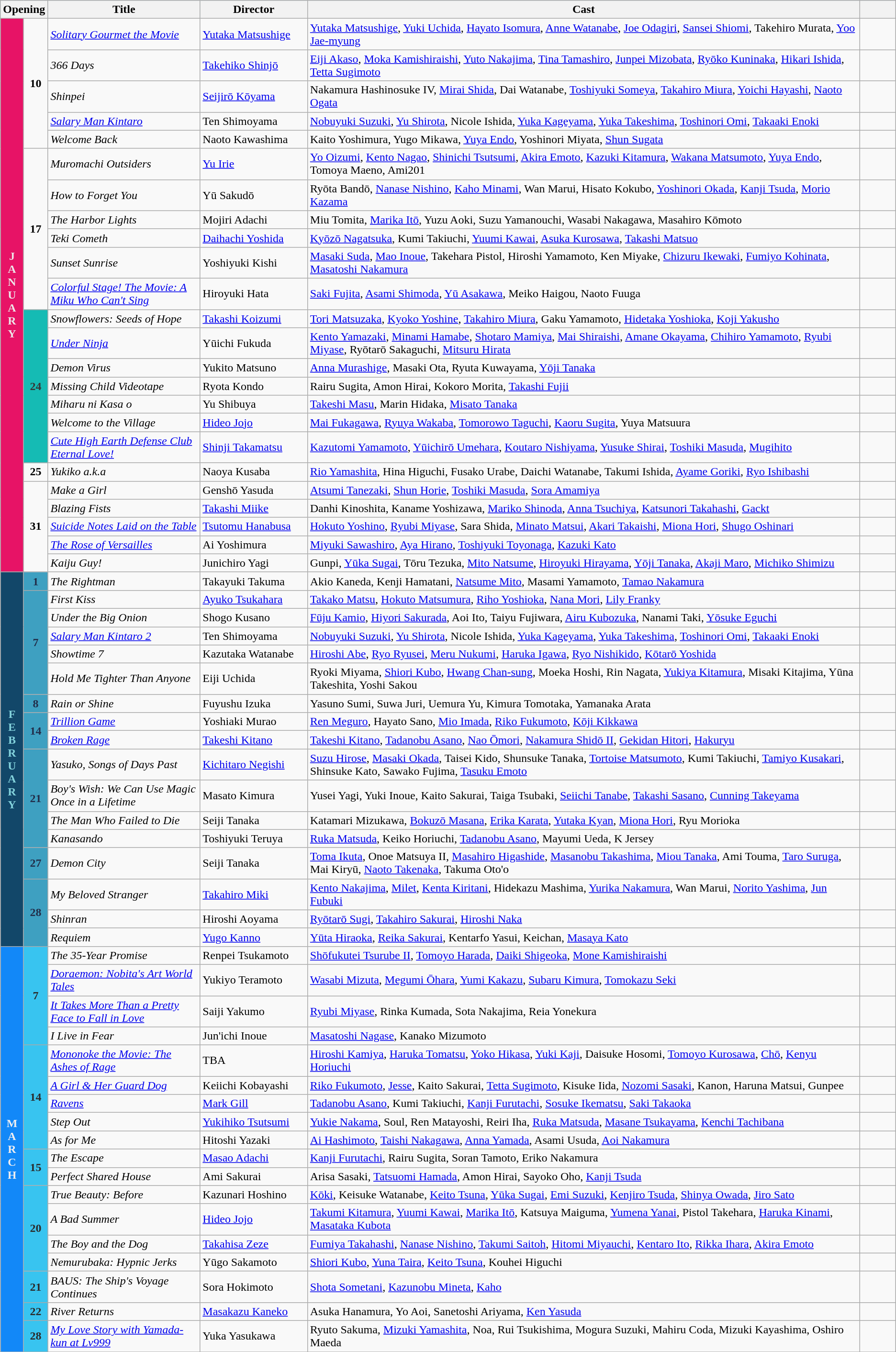<table class="wikitable sortable">
<tr style="background:#b0e0e6; text-align:center">
<th colspan="2">Opening</th>
<th style="width:17%">Title</th>
<th style="width:12%">Director</th>
<th>Cast</th>
<th style="width:4%;" class="unsortable"></th>
</tr>
<tr>
<th rowspan="24" style="text-align:center; background:#E71366; color:#EDE5E8;">J<br>A<br>N<br>U<br>A<br>R<br>Y</th>
<td rowspan="5" style="text-align:center;" style="text-align:center; background:#15BBB4; color:#363636;"><strong>10</strong></td>
<td><em><a href='#'>Solitary Gourmet the Movie</a></em></td>
<td><a href='#'>Yutaka Matsushige</a></td>
<td><a href='#'>Yutaka Matsushige</a>, <a href='#'>Yuki Uchida</a>, <a href='#'>Hayato Isomura</a>, <a href='#'>Anne Watanabe</a>, <a href='#'>Joe Odagiri</a>, <a href='#'>Sansei Shiomi</a>, Takehiro Murata, <a href='#'>Yoo Jae-myung</a></td>
<td></td>
</tr>
<tr>
<td><em>366 Days</em></td>
<td><a href='#'>Takehiko Shinjō</a></td>
<td><a href='#'>Eiji Akaso</a>, <a href='#'>Moka Kamishiraishi</a>, <a href='#'>Yuto Nakajima</a>, <a href='#'>Tina Tamashiro</a>, <a href='#'>Junpei Mizobata</a>, <a href='#'>Ryōko Kuninaka</a>, <a href='#'>Hikari Ishida</a>, <a href='#'>Tetta Sugimoto</a></td>
<td></td>
</tr>
<tr>
<td><em>Shinpei</em></td>
<td><a href='#'>Seijirō Kōyama</a></td>
<td>Nakamura Hashinosuke IV, <a href='#'>Mirai Shida</a>, Dai Watanabe, <a href='#'>Toshiyuki Someya</a>, <a href='#'>Takahiro Miura</a>, <a href='#'>Yoichi Hayashi</a>, <a href='#'>Naoto Ogata</a></td>
<td></td>
</tr>
<tr>
<td><em><a href='#'>Salary Man Kintaro</a></em></td>
<td>Ten Shimoyama</td>
<td><a href='#'>Nobuyuki Suzuki</a>, <a href='#'>Yu Shirota</a>, Nicole Ishida, <a href='#'>Yuka Kageyama</a>, <a href='#'>Yuka Takeshima</a>, <a href='#'>Toshinori Omi</a>, <a href='#'>Takaaki Enoki</a></td>
<td></td>
</tr>
<tr>
<td><em>Welcome Back</em></td>
<td>Naoto Kawashima</td>
<td>Kaito Yoshimura, Yugo Mikawa, <a href='#'>Yuya Endo</a>, Yoshinori Miyata, <a href='#'>Shun Sugata</a></td>
<td></td>
</tr>
<tr>
<td rowspan="6" style="text-align:center;" style="text-align:center; background:#15BBB4; color:#363636;"><strong>17</strong></td>
<td><em>Muromachi Outsiders</em></td>
<td><a href='#'>Yu Irie</a></td>
<td><a href='#'>Yo Oizumi</a>, <a href='#'>Kento Nagao</a>, <a href='#'>Shinichi Tsutsumi</a>, <a href='#'>Akira Emoto</a>, <a href='#'>Kazuki Kitamura</a>, <a href='#'>Wakana Matsumoto</a>, <a href='#'>Yuya Endo</a>, Tomoya Maeno, Ami201</td>
<td></td>
</tr>
<tr>
<td><em>How to Forget You</em></td>
<td>Yū Sakudō</td>
<td>Ryōta Bandō, <a href='#'>Nanase Nishino</a>, <a href='#'>Kaho Minami</a>, Wan Marui, Hisato Kokubo, <a href='#'>Yoshinori Okada</a>, <a href='#'>Kanji Tsuda</a>, <a href='#'>Morio Kazama</a></td>
<td></td>
</tr>
<tr>
<td><em>The Harbor Lights</em></td>
<td>Mojiri Adachi</td>
<td>Miu Tomita, <a href='#'>Marika Itō</a>, Yuzu Aoki, Suzu Yamanouchi, Wasabi Nakagawa, Masahiro Kōmoto</td>
<td></td>
</tr>
<tr>
<td><em>Teki Cometh</em></td>
<td><a href='#'>Daihachi Yoshida</a></td>
<td><a href='#'>Kyōzō Nagatsuka</a>, Kumi Takiuchi, <a href='#'>Yuumi Kawai</a>, <a href='#'>Asuka Kurosawa</a>, <a href='#'>Takashi Matsuo</a></td>
<td></td>
</tr>
<tr>
<td><em>Sunset Sunrise</em></td>
<td>Yoshiyuki Kishi</td>
<td><a href='#'>Masaki Suda</a>, <a href='#'>Mao Inoue</a>, Takehara Pistol, Hiroshi Yamamoto, Ken Miyake, <a href='#'>Chizuru Ikewaki</a>, <a href='#'>Fumiyo Kohinata</a>, <a href='#'>Masatoshi Nakamura</a></td>
<td></td>
</tr>
<tr>
<td><em><a href='#'>Colorful Stage! The Movie: A Miku Who Can't Sing</a></em></td>
<td>Hiroyuki Hata</td>
<td><a href='#'>Saki Fujita</a>, <a href='#'>Asami Shimoda</a>, <a href='#'>Yū Asakawa</a>, Meiko Haigou, Naoto Fuuga</td>
<td></td>
</tr>
<tr>
<td rowspan="7" style="text-align:center; background:#15BBB4; color:#363636;"><strong>24</strong></td>
<td><em>Snowflowers: Seeds of Hope</em></td>
<td><a href='#'>Takashi Koizumi</a></td>
<td><a href='#'>Tori Matsuzaka</a>, <a href='#'>Kyoko Yoshine</a>, <a href='#'>Takahiro Miura</a>, Gaku Yamamoto, <a href='#'>Hidetaka Yoshioka</a>, <a href='#'>Koji Yakusho</a></td>
<td></td>
</tr>
<tr>
<td><em><a href='#'>Under Ninja</a></em></td>
<td>Yūichi Fukuda</td>
<td><a href='#'>Kento Yamazaki</a>, <a href='#'>Minami Hamabe</a>, <a href='#'>Shotaro Mamiya</a>, <a href='#'>Mai Shiraishi</a>, <a href='#'>Amane Okayama</a>, <a href='#'>Chihiro Yamamoto</a>, <a href='#'>Ryubi Miyase</a>, Ryōtarō Sakaguchi, <a href='#'>Mitsuru Hirata</a></td>
<td></td>
</tr>
<tr>
<td><em>Demon Virus</em></td>
<td>Yukito Matsuno</td>
<td><a href='#'>Anna Murashige</a>, Masaki Ota, Ryuta Kuwayama, <a href='#'>Yōji Tanaka</a></td>
<td></td>
</tr>
<tr>
<td><em>Missing Child Videotape</em></td>
<td>Ryota Kondo</td>
<td>Rairu Sugita, Amon Hirai, Kokoro Morita, <a href='#'>Takashi Fujii</a></td>
<td></td>
</tr>
<tr>
<td><em>Miharu ni Kasa o</em></td>
<td>Yu Shibuya</td>
<td><a href='#'>Takeshi Masu</a>, Marin Hidaka, <a href='#'>Misato Tanaka</a></td>
<td></td>
</tr>
<tr>
<td><em>Welcome to the Village</em></td>
<td><a href='#'>Hideo Jojo</a></td>
<td><a href='#'>Mai Fukagawa</a>, <a href='#'>Ryuya Wakaba</a>, <a href='#'>Tomorowo Taguchi</a>, <a href='#'>Kaoru Sugita</a>, Yuya Matsuura</td>
<td></td>
</tr>
<tr>
<td><em><a href='#'>Cute High Earth Defense Club Eternal Love!</a></em></td>
<td><a href='#'>Shinji Takamatsu</a></td>
<td><a href='#'>Kazutomi Yamamoto</a>, <a href='#'>Yūichirō Umehara</a>, <a href='#'>Koutaro Nishiyama</a>, <a href='#'>Yusuke Shirai</a>, <a href='#'>Toshiki Masuda</a>, <a href='#'>Mugihito</a></td>
<td></td>
</tr>
<tr>
<td rowspan="1" style="text-align:center;" style="text-align:center; background:#15BBB4; color:#363636;"><strong>25</strong></td>
<td><em>Yukiko a.k.a</em></td>
<td>Naoya Kusaba</td>
<td><a href='#'>Rio Yamashita</a>, Hina Higuchi, Fusako Urabe, Daichi Watanabe, Takumi Ishida, <a href='#'>Ayame Goriki</a>, <a href='#'>Ryo Ishibashi</a></td>
<td></td>
</tr>
<tr>
<td rowspan="5" style="text-align:center;" style="text-align:center; background:#15BBB4; color:#363636;"><strong>31</strong></td>
<td><em>Make a Girl</em></td>
<td>Genshō Yasuda</td>
<td><a href='#'>Atsumi Tanezaki</a>, <a href='#'>Shun Horie</a>, <a href='#'>Toshiki Masuda</a>, <a href='#'>Sora Amamiya</a></td>
<td></td>
</tr>
<tr>
<td><em>Blazing Fists</em></td>
<td><a href='#'>Takashi Miike</a></td>
<td>Danhi Kinoshita, Kaname Yoshizawa, <a href='#'>Mariko Shinoda</a>, <a href='#'>Anna Tsuchiya</a>, <a href='#'>Katsunori Takahashi</a>, <a href='#'>Gackt</a></td>
<td></td>
</tr>
<tr>
<td><em><a href='#'>Suicide Notes Laid on the Table</a></em></td>
<td><a href='#'>Tsutomu Hanabusa</a></td>
<td><a href='#'>Hokuto Yoshino</a>, <a href='#'>Ryubi Miyase</a>, Sara Shida, <a href='#'>Minato Matsui</a>, <a href='#'>Akari Takaishi</a>, <a href='#'>Miona Hori</a>, <a href='#'>Shugo Oshinari</a></td>
<td></td>
</tr>
<tr>
<td><em><a href='#'>The Rose of Versailles</a></em></td>
<td>Ai Yoshimura</td>
<td><a href='#'>Miyuki Sawashiro</a>, <a href='#'>Aya Hirano</a>, <a href='#'>Toshiyuki Toyonaga</a>, <a href='#'>Kazuki Kato</a></td>
<td></td>
</tr>
<tr>
<td><em>Kaiju Guy!</em></td>
<td>Junichiro Yagi</td>
<td>Gunpi, <a href='#'>Yūka Sugai</a>, Tōru Tezuka, <a href='#'>Mito Natsume</a>, <a href='#'>Hiroyuki Hirayama</a>, <a href='#'>Yōji Tanaka</a>, <a href='#'>Akaji Maro</a>, <a href='#'>Michiko Shimizu</a></td>
<td></td>
</tr>
<tr>
<th rowspan="17" style="text-align:center; background:#124769; color:#82D1DB;">F<br>E<br>B<br>R<br>U<br>A<br>R<br>Y</th>
<td rowspan="1" style="text-align:center; background:#3EA0C1; color:#222E4A;"><strong>1</strong></td>
<td><em>The Rightman</em></td>
<td>Takayuki Takuma</td>
<td>Akio Kaneda, Kenji Hamatani, <a href='#'>Natsume Mito</a>, Masami Yamamoto, <a href='#'>Tamao Nakamura</a></td>
<td></td>
</tr>
<tr>
<td rowspan="5" style="text-align:center; background:#3EA0C1; color:#222E4A;"><strong>7</strong></td>
<td><em>First Kiss</em></td>
<td><a href='#'>Ayuko Tsukahara</a></td>
<td><a href='#'>Takako Matsu</a>, <a href='#'>Hokuto Matsumura</a>, <a href='#'>Riho Yoshioka</a>, <a href='#'>Nana Mori</a>, <a href='#'>Lily Franky</a></td>
<td></td>
</tr>
<tr>
<td><em>Under the Big Onion</em></td>
<td>Shogo Kusano</td>
<td><a href='#'>Fūju Kamio</a>, <a href='#'>Hiyori Sakurada</a>, Aoi Ito, Taiyu Fujiwara, <a href='#'>Airu Kubozuka</a>, Nanami Taki, <a href='#'>Yōsuke Eguchi</a></td>
<td></td>
</tr>
<tr>
<td><em><a href='#'>Salary Man Kintaro 2</a></em></td>
<td>Ten Shimoyama</td>
<td><a href='#'>Nobuyuki Suzuki</a>, <a href='#'>Yu Shirota</a>, Nicole Ishida, <a href='#'>Yuka Kageyama</a>, <a href='#'>Yuka Takeshima</a>, <a href='#'>Toshinori Omi</a>, <a href='#'>Takaaki Enoki</a></td>
<td></td>
</tr>
<tr>
<td><em>Showtime 7</em></td>
<td>Kazutaka Watanabe</td>
<td><a href='#'>Hiroshi Abe</a>, <a href='#'>Ryo Ryusei</a>, <a href='#'>Meru Nukumi</a>, <a href='#'>Haruka Igawa</a>, <a href='#'>Ryo Nishikido</a>, <a href='#'>Kōtarō Yoshida</a></td>
<td></td>
</tr>
<tr>
<td><em>Hold Me Tighter Than Anyone</em></td>
<td>Eiji Uchida</td>
<td>Ryoki Miyama, <a href='#'>Shiori Kubo</a>, <a href='#'>Hwang Chan-sung</a>, Moeka Hoshi, Rin Nagata, <a href='#'>Yukiya Kitamura</a>, Misaki Kitajima, Yūna Takeshita, Yoshi Sakou</td>
<td></td>
</tr>
<tr>
<td rowspan="1" style="text-align:center; background:#3EA0C1; color:#222E4A;"><strong>8</strong></td>
<td><em>Rain or Shine</em></td>
<td>Fuyushu Izuka</td>
<td>Yasuno Sumi, Suwa Juri, Uemura Yu, Kimura Tomotaka, Yamanaka Arata</td>
<td></td>
</tr>
<tr>
<td rowspan="2" style="text-align:center; background:#3EA0C1; color:#222E4A;"><strong>14</strong></td>
<td><em><a href='#'>Trillion Game</a></em></td>
<td>Yoshiaki Murao</td>
<td><a href='#'>Ren Meguro</a>, Hayato Sano, <a href='#'>Mio Imada</a>, <a href='#'>Riko Fukumoto</a>, <a href='#'>Kōji Kikkawa</a></td>
<td></td>
</tr>
<tr>
<td><em><a href='#'>Broken Rage</a></em></td>
<td><a href='#'>Takeshi Kitano</a></td>
<td><a href='#'>Takeshi Kitano</a>, <a href='#'>Tadanobu Asano</a>, <a href='#'>Nao Ōmori</a>, <a href='#'>Nakamura Shidō II</a>, <a href='#'>Gekidan Hitori</a>, <a href='#'>Hakuryu</a></td>
<td></td>
</tr>
<tr>
<td rowspan="4" style="text-align:center; background:#3EA0C1; color:#222E4A;"><strong>21</strong></td>
<td><em>Yasuko, Songs of Days Past</em></td>
<td><a href='#'>Kichitaro Negishi</a></td>
<td><a href='#'>Suzu Hirose</a>, <a href='#'>Masaki Okada</a>, Taisei Kido, Shunsuke Tanaka, <a href='#'>Tortoise Matsumoto</a>, Kumi Takiuchi, <a href='#'>Tamiyo Kusakari</a>, Shinsuke Kato, Sawako Fujima, <a href='#'>Tasuku Emoto</a></td>
<td></td>
</tr>
<tr>
<td><em>Boy's Wish: We Can Use Magic Once in a Lifetime</em></td>
<td>Masato Kimura</td>
<td>Yusei Yagi, Yuki Inoue, Kaito Sakurai, Taiga Tsubaki, <a href='#'>Seiichi Tanabe</a>, <a href='#'>Takashi Sasano</a>, <a href='#'>Cunning Takeyama</a></td>
<td></td>
</tr>
<tr>
<td><em>The Man Who Failed to Die</em></td>
<td>Seiji Tanaka</td>
<td>Katamari Mizukawa, <a href='#'>Bokuzō Masana</a>, <a href='#'>Erika Karata</a>, <a href='#'>Yutaka Kyan</a>, <a href='#'>Miona Hori</a>, Ryu Morioka</td>
<td></td>
</tr>
<tr>
<td><em>Kanasando</em></td>
<td>Toshiyuki Teruya</td>
<td><a href='#'>Ruka Matsuda</a>, Keiko Horiuchi, <a href='#'>Tadanobu Asano</a>, Mayumi Ueda, K Jersey</td>
<td></td>
</tr>
<tr>
<td rowspan="1" style="text-align:center; background:#3EA0C1; color:#222E4A;"><strong>27</strong></td>
<td><em>Demon City</em></td>
<td>Seiji Tanaka</td>
<td><a href='#'>Toma Ikuta</a>, Onoe Matsuya II, <a href='#'>Masahiro Higashide</a>, <a href='#'>Masanobu Takashima</a>, <a href='#'>Miou Tanaka</a>, Ami Touma, <a href='#'>Taro Suruga</a>, Mai Kiryū, <a href='#'>Naoto Takenaka</a>, Takuma Oto'o</td>
<td></td>
</tr>
<tr>
<td rowspan="3" style="text-align:center; background:#3EA0C1; color:#222E4A;"><strong>28</strong></td>
<td><em>My Beloved Stranger</em></td>
<td><a href='#'>Takahiro Miki</a></td>
<td><a href='#'>Kento Nakajima</a>, <a href='#'>Milet</a>, <a href='#'>Kenta Kiritani</a>, Hidekazu Mashima, <a href='#'>Yurika Nakamura</a>, Wan Marui, <a href='#'>Norito Yashima</a>, <a href='#'>Jun Fubuki</a></td>
<td></td>
</tr>
<tr>
<td><em>Shinran</em></td>
<td>Hiroshi Aoyama</td>
<td><a href='#'>Ryōtarō Sugi</a>, <a href='#'>Takahiro Sakurai</a>, <a href='#'>Hiroshi Naka</a></td>
<td></td>
</tr>
<tr>
<td><em>Requiem</em></td>
<td><a href='#'>Yugo Kanno</a></td>
<td><a href='#'>Yūta Hiraoka</a>, <a href='#'>Reika Sakurai</a>, Kentarfo Yasui, Keichan, <a href='#'>Masaya Kato</a></td>
<td></td>
</tr>
<tr>
<th rowspan="18" style="text-align:center; background:#1288F8; color:#EEEDF0;">M<br>A<br>R<br>C<br>H</th>
<td rowspan="4" style="text-align:center; background:#38C4F0; color:#2B2B2B;"><strong>7</strong></td>
<td><em>The 35-Year Promise</em></td>
<td>Renpei Tsukamoto</td>
<td><a href='#'>Shōfukutei Tsurube II</a>, <a href='#'>Tomoyo Harada</a>, <a href='#'>Daiki Shigeoka</a>, <a href='#'>Mone Kamishiraishi</a></td>
<td></td>
</tr>
<tr>
<td><em><a href='#'>Doraemon: Nobita's Art World Tales</a></em></td>
<td>Yukiyo Teramoto</td>
<td><a href='#'>Wasabi Mizuta</a>, <a href='#'>Megumi Ōhara</a>, <a href='#'>Yumi Kakazu</a>, <a href='#'>Subaru Kimura</a>, <a href='#'>Tomokazu Seki</a></td>
<td></td>
</tr>
<tr>
<td><em><a href='#'>It Takes More Than a Pretty Face to Fall in Love</a></em></td>
<td>Saiji Yakumo</td>
<td><a href='#'>Ryubi Miyase</a>, Rinka Kumada, Sota Nakajima, Reia Yonekura</td>
<td></td>
</tr>
<tr>
<td><em>I Live in Fear</em></td>
<td>Jun'ichi Inoue</td>
<td><a href='#'>Masatoshi Nagase</a>, Kanako Mizumoto</td>
<td></td>
</tr>
<tr>
<td rowspan="5" style="text-align:center; background:#38C4F0; color:#2B2B2B;"><strong>14</strong></td>
<td><em><a href='#'>Mononoke the Movie: The Ashes of Rage</a></em></td>
<td>TBA</td>
<td><a href='#'>Hiroshi Kamiya</a>, <a href='#'>Haruka Tomatsu</a>, <a href='#'>Yoko Hikasa</a>, <a href='#'>Yuki Kaji</a>, Daisuke Hosomi, <a href='#'>Tomoyo Kurosawa</a>, <a href='#'>Chō</a>, <a href='#'>Kenyu Horiuchi</a></td>
<td></td>
</tr>
<tr>
<td><em><a href='#'>A Girl & Her Guard Dog</a></em></td>
<td>Keiichi Kobayashi</td>
<td><a href='#'>Riko Fukumoto</a>, <a href='#'>Jesse</a>, Kaito Sakurai, <a href='#'>Tetta Sugimoto</a>, Kisuke Iida, <a href='#'>Nozomi Sasaki</a>, Kanon, Haruna Matsui, Gunpee</td>
<td></td>
</tr>
<tr>
<td><em><a href='#'>Ravens</a></em></td>
<td><a href='#'>Mark Gill</a></td>
<td><a href='#'>Tadanobu Asano</a>, Kumi Takiuchi, <a href='#'>Kanji Furutachi</a>, <a href='#'>Sosuke Ikematsu</a>, <a href='#'>Saki Takaoka</a></td>
<td></td>
</tr>
<tr>
<td><em>Step Out</em></td>
<td><a href='#'>Yukihiko Tsutsumi</a></td>
<td><a href='#'>Yukie Nakama</a>, Soul, Ren Matayoshi, Reiri Iha, <a href='#'>Ruka Matsuda</a>, <a href='#'>Masane Tsukayama</a>, <a href='#'>Kenchi Tachibana</a></td>
<td></td>
</tr>
<tr>
<td><em>As for Me</em></td>
<td>Hitoshi Yazaki</td>
<td><a href='#'>Ai Hashimoto</a>, <a href='#'>Taishi Nakagawa</a>, <a href='#'>Anna Yamada</a>, Asami Usuda, <a href='#'>Aoi Nakamura</a></td>
<td></td>
</tr>
<tr>
<td rowspan="2" style="text-align:center; background:#38C4F0; color:#2B2B2B;"><strong>15</strong></td>
<td><em>The Escape</em></td>
<td><a href='#'>Masao Adachi</a></td>
<td><a href='#'>Kanji Furutachi</a>, Rairu Sugita, Soran Tamoto, Eriko Nakamura</td>
<td></td>
</tr>
<tr>
<td><em>Perfect Shared House</em></td>
<td>Ami Sakurai</td>
<td>Arisa Sasaki, <a href='#'>Tatsuomi Hamada</a>, Amon Hirai, Sayoko Oho, <a href='#'>Kanji Tsuda</a></td>
<td></td>
</tr>
<tr>
<td rowspan="4" style="text-align:center; background:#38C4F0; color:#2B2B2B;"><strong>20</strong></td>
<td><em>True Beauty: Before</em></td>
<td>Kazunari Hoshino</td>
<td><a href='#'>Kōki</a>, Keisuke Watanabe, <a href='#'>Keito Tsuna</a>, <a href='#'>Yūka Sugai</a>, <a href='#'>Emi Suzuki</a>, <a href='#'>Kenjiro Tsuda</a>, <a href='#'>Shinya Owada</a>, <a href='#'>Jiro Sato</a></td>
<td></td>
</tr>
<tr>
<td><em>A Bad Summer </em></td>
<td><a href='#'>Hideo Jojo</a></td>
<td><a href='#'>Takumi Kitamura</a>, <a href='#'>Yuumi Kawai</a>, <a href='#'>Marika Itō</a>, Katsuya Maiguma, <a href='#'>Yumena Yanai</a>, Pistol Takehara, <a href='#'>Haruka Kinami</a>, <a href='#'>Masataka Kubota</a></td>
<td></td>
</tr>
<tr>
<td><em>The Boy and the Dog</em></td>
<td><a href='#'>Takahisa Zeze</a></td>
<td><a href='#'>Fumiya Takahashi</a>, <a href='#'>Nanase Nishino</a>, <a href='#'>Takumi Saitoh</a>, <a href='#'>Hitomi Miyauchi</a>, <a href='#'>Kentaro Ito</a>, <a href='#'>Rikka Ihara</a>, <a href='#'>Akira Emoto</a></td>
<td></td>
</tr>
<tr>
<td><em>Nemurubaka: Hypnic Jerks</em></td>
<td>Yūgo Sakamoto</td>
<td><a href='#'>Shiori Kubo</a>, <a href='#'>Yuna Taira</a>, <a href='#'>Keito Tsuna</a>, Kouhei Higuchi</td>
<td></td>
</tr>
<tr>
<td rowspan="1" style="text-align:center; background:#38C4F0; color:#2B2B2B;"><strong>21</strong></td>
<td><em>BAUS: The Ship's Voyage Continues</em></td>
<td>Sora Hokimoto</td>
<td><a href='#'>Shota Sometani</a>, <a href='#'>Kazunobu Mineta</a>, <a href='#'>Kaho</a></td>
<td></td>
</tr>
<tr>
<td rowspan="1" style="text-align:center; background:#38C4F0; color:#2B2B2B;"><strong>22</strong></td>
<td><em>River Returns</em></td>
<td><a href='#'>Masakazu Kaneko</a></td>
<td>Asuka Hanamura, Yo Aoi, Sanetoshi Ariyama, <a href='#'>Ken Yasuda</a></td>
<td></td>
</tr>
<tr>
<td rowspan="1" style="text-align:center; background:#38C4F0; color:#2B2B2B;"><strong>28</strong></td>
<td><em><a href='#'>My Love Story with Yamada-kun at Lv999</a></em></td>
<td>Yuka Yasukawa</td>
<td>Ryuto Sakuma, <a href='#'>Mizuki Yamashita</a>, Noa, Rui Tsukishima, Mogura Suzuki, Mahiru Coda, Mizuki Kayashima, Oshiro Maeda</td>
<td></td>
</tr>
<tr>
</tr>
</table>
